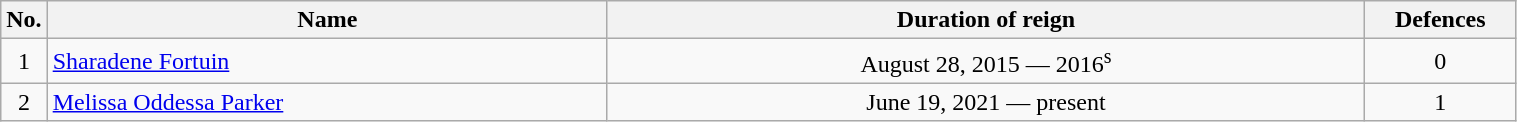<table class="wikitable" width=80%>
<tr>
<th width=3%>No.</th>
<th width=37%>Name</th>
<th width=50%>Duration of reign</th>
<th width=10%>Defences</th>
</tr>
<tr align=center>
<td>1</td>
<td align=left> <a href='#'>Sharadene Fortuin</a></td>
<td>August 28, 2015 — 2016<sup>s</sup></td>
<td>0</td>
</tr>
<tr align=center>
<td>2</td>
<td align=left> <a href='#'>Melissa Oddessa Parker</a></td>
<td>June 19, 2021 — present</td>
<td>1</td>
</tr>
</table>
